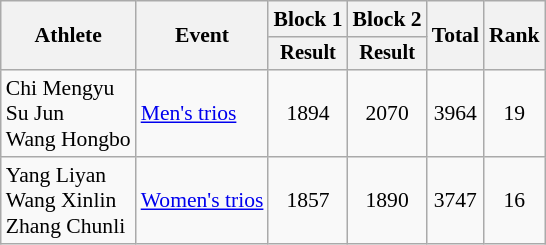<table class=wikitable style=font-size:90%;text-align:center>
<tr>
<th rowspan="2">Athlete</th>
<th rowspan="2">Event</th>
<th>Block 1</th>
<th>Block 2</th>
<th rowspan="2">Total</th>
<th rowspan="2">Rank</th>
</tr>
<tr style="font-size:95%">
<th>Result</th>
<th>Result</th>
</tr>
<tr>
<td align=left>Chi Mengyu<br>Su Jun<br>Wang Hongbo</td>
<td align=left><a href='#'>Men's trios</a></td>
<td>1894</td>
<td>2070</td>
<td>3964</td>
<td>19</td>
</tr>
<tr>
<td align=left>Yang Liyan<br>Wang Xinlin<br>Zhang Chunli</td>
<td align=left><a href='#'>Women's trios</a></td>
<td>1857</td>
<td>1890</td>
<td>3747</td>
<td>16</td>
</tr>
</table>
